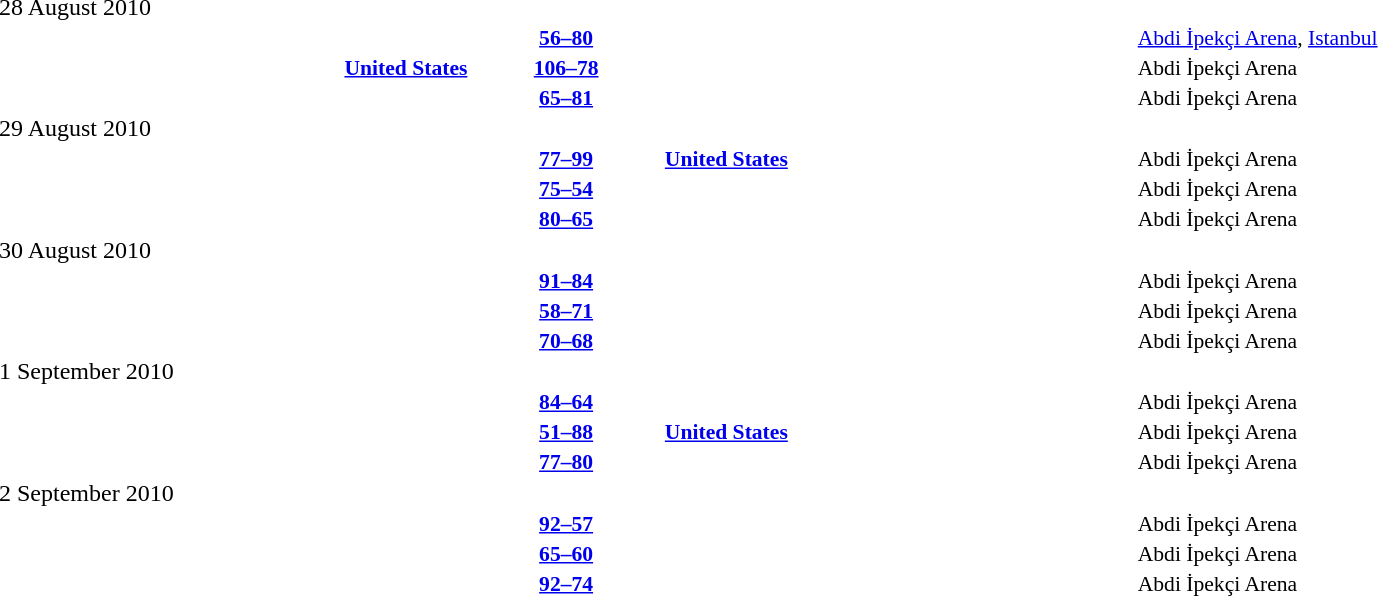<table style="width:100%;" cellspacing="1">
<tr>
<th width=25%></th>
<th width=2%></th>
<th width=6%></th>
<th width=2%></th>
<th width=25%></th>
</tr>
<tr>
<td>28 August 2010</td>
</tr>
<tr style=font-size:90%>
<td align=right><strong></strong></td>
<td></td>
<td align=center><strong><a href='#'>56–80</a></strong></td>
<td></td>
<td><strong></strong></td>
<td><a href='#'>Abdi İpekçi Arena</a>, <a href='#'>Istanbul</a></td>
</tr>
<tr style=font-size:90%>
<td align=right><strong><a href='#'>United States</a> </strong></td>
<td></td>
<td align=center><strong><a href='#'>106–78</a></strong></td>
<td></td>
<td><strong></strong></td>
<td>Abdi İpekçi Arena</td>
</tr>
<tr style=font-size:90%>
<td align=right><strong></strong></td>
<td></td>
<td align=center><strong><a href='#'>65–81</a></strong></td>
<td></td>
<td><strong></strong></td>
<td>Abdi İpekçi Arena</td>
</tr>
<tr>
<td>29 August 2010</td>
</tr>
<tr style=font-size:90%>
<td align=right><strong></strong></td>
<td></td>
<td align=center><strong><a href='#'>77–99</a></strong></td>
<td></td>
<td><strong> <a href='#'>United States</a></strong></td>
<td>Abdi İpekçi Arena</td>
</tr>
<tr style=font-size:90%>
<td align=right><strong></strong></td>
<td></td>
<td align=center><strong><a href='#'>75–54</a></strong></td>
<td></td>
<td><strong></strong></td>
<td>Abdi İpekçi Arena</td>
</tr>
<tr style=font-size:90%>
<td align=right><strong></strong></td>
<td></td>
<td align=center><strong><a href='#'>80–65</a></strong></td>
<td></td>
<td><strong></strong></td>
<td>Abdi İpekçi Arena</td>
</tr>
<tr>
<td>30 August 2010</td>
</tr>
<tr style=font-size:90%>
<td align=right><strong></strong></td>
<td></td>
<td align=center><strong><a href='#'>91–84</a></strong></td>
<td></td>
<td><strong></strong></td>
<td>Abdi İpekçi Arena</td>
</tr>
<tr style=font-size:90%>
<td align=right><strong></strong></td>
<td></td>
<td align=center><strong><a href='#'>58–71</a></strong></td>
<td></td>
<td><strong></strong></td>
<td>Abdi İpekçi Arena</td>
</tr>
<tr style=font-size:90%>
<td align=right><strong></strong></td>
<td></td>
<td align=center><strong><a href='#'>70–68</a></strong></td>
<td></td>
<td><strong></strong></td>
<td>Abdi İpekçi Arena</td>
</tr>
<tr>
<td>1 September 2010</td>
</tr>
<tr style=font-size:90%>
<td align=right><strong></strong></td>
<td></td>
<td align=center><strong><a href='#'>84–64</a></strong></td>
<td></td>
<td><strong></strong></td>
<td>Abdi İpekçi Arena</td>
</tr>
<tr style=font-size:90%>
<td align=right><strong></strong></td>
<td></td>
<td align=center><strong><a href='#'>51–88</a></strong></td>
<td></td>
<td><strong> <a href='#'>United States</a></strong></td>
<td>Abdi İpekçi Arena</td>
</tr>
<tr style=font-size:90%>
<td align=right><strong></strong></td>
<td></td>
<td align=center><strong><a href='#'>77–80</a></strong></td>
<td></td>
<td><strong></strong></td>
<td>Abdi İpekçi Arena</td>
</tr>
<tr>
<td>2 September 2010</td>
</tr>
<tr style=font-size:90%>
<td align=right><strong></strong></td>
<td></td>
<td align=center><strong><a href='#'>92–57</a></strong></td>
<td></td>
<td><strong></strong></td>
<td>Abdi İpekçi Arena</td>
</tr>
<tr style=font-size:90%>
<td align=right><strong></strong></td>
<td></td>
<td align=center><strong><a href='#'>65–60</a></strong></td>
<td></td>
<td><strong></strong></td>
<td>Abdi İpekçi Arena</td>
</tr>
<tr style=font-size:90%>
<td align=right><strong></strong></td>
<td></td>
<td align=center><strong><a href='#'>92–74</a></strong></td>
<td></td>
<td><strong></strong></td>
<td>Abdi İpekçi Arena</td>
</tr>
</table>
